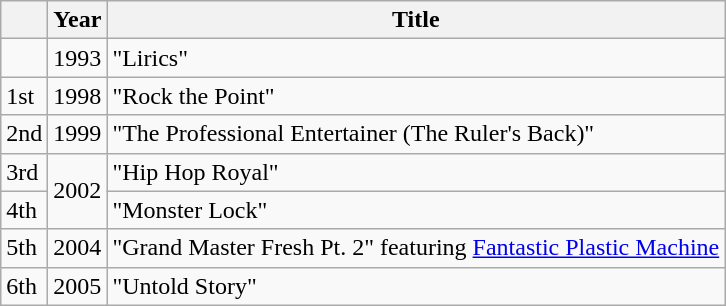<table class="wikitable">
<tr>
<th></th>
<th>Year</th>
<th>Title</th>
</tr>
<tr>
<td></td>
<td>1993</td>
<td>"Lirics"</td>
</tr>
<tr>
<td>1st</td>
<td>1998</td>
<td>"Rock the Point"</td>
</tr>
<tr>
<td>2nd</td>
<td>1999</td>
<td>"The Professional Entertainer (The Ruler's Back)"</td>
</tr>
<tr>
<td>3rd</td>
<td rowspan="2">2002</td>
<td>"Hip Hop Royal"</td>
</tr>
<tr>
<td>4th</td>
<td>"Monster Lock"</td>
</tr>
<tr>
<td>5th</td>
<td>2004</td>
<td>"Grand Master Fresh Pt. 2" featuring <a href='#'>Fantastic Plastic Machine</a></td>
</tr>
<tr>
<td>6th</td>
<td>2005</td>
<td>"Untold Story"</td>
</tr>
</table>
